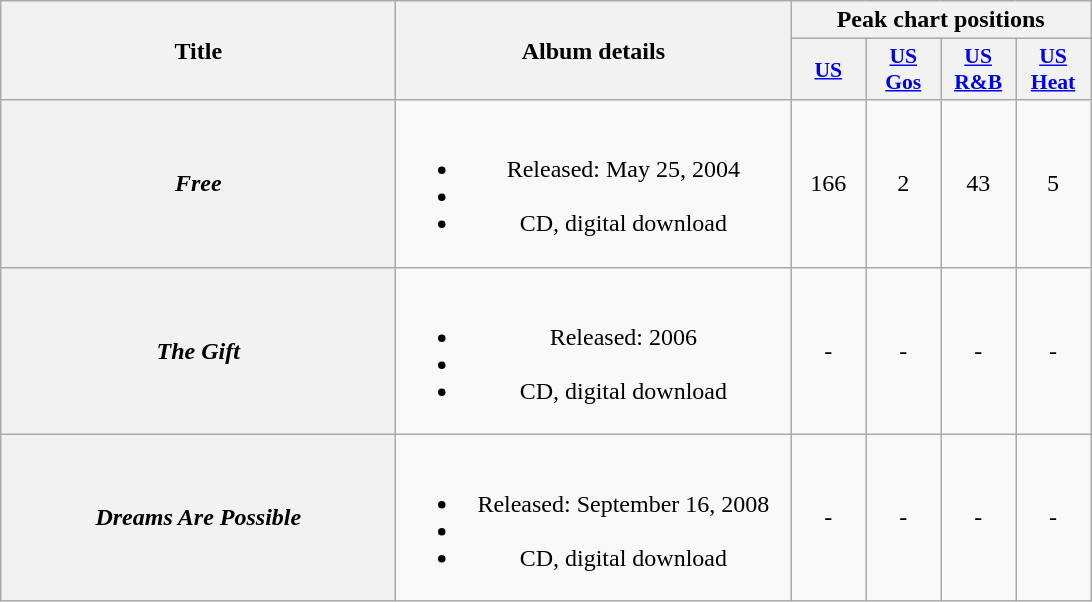<table class="wikitable plainrowheaders" style="text-align:center;">
<tr>
<th scope="col" rowspan="2" style="width:16em;">Title</th>
<th scope="col" rowspan="2" style="width:16em;">Album details</th>
<th scope="col" colspan="4">Peak chart positions</th>
</tr>
<tr>
<th style="width:3em; font-size:90%"><a href='#'>US</a></th>
<th style="width:3em; font-size:90%"><a href='#'>US<br>Gos</a></th>
<th style="width:3em; font-size:90%"><a href='#'>US<br>R&B</a></th>
<th style="width:3em; font-size:90%"><a href='#'>US<br>Heat</a></th>
</tr>
<tr>
<th scope="row"><em>Free</em></th>
<td><br><ul><li>Released: May 25, 2004</li><li></li><li>CD, digital download</li></ul></td>
<td>166</td>
<td>2</td>
<td>43</td>
<td>5</td>
</tr>
<tr>
<th scope="row"><em>The Gift</em></th>
<td><br><ul><li>Released: 2006</li><li></li><li>CD, digital download</li></ul></td>
<td>-</td>
<td>-</td>
<td>-</td>
<td>-</td>
</tr>
<tr>
<th scope="row"><em>Dreams Are Possible</em></th>
<td><br><ul><li>Released: September 16, 2008</li><li></li><li>CD, digital download</li></ul></td>
<td>-</td>
<td>-</td>
<td>-</td>
<td>-</td>
</tr>
</table>
